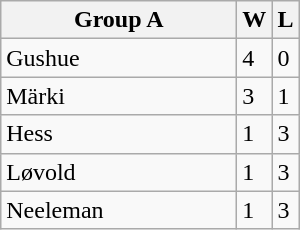<table class="wikitable">
<tr>
<th width=150>Group A</th>
<th>W</th>
<th>L</th>
</tr>
<tr>
<td> Gushue</td>
<td>4</td>
<td>0</td>
</tr>
<tr>
<td> Märki</td>
<td>3</td>
<td>1</td>
</tr>
<tr>
<td> Hess</td>
<td>1</td>
<td>3</td>
</tr>
<tr>
<td> Løvold</td>
<td>1</td>
<td>3</td>
</tr>
<tr>
<td> Neeleman</td>
<td>1</td>
<td>3</td>
</tr>
</table>
